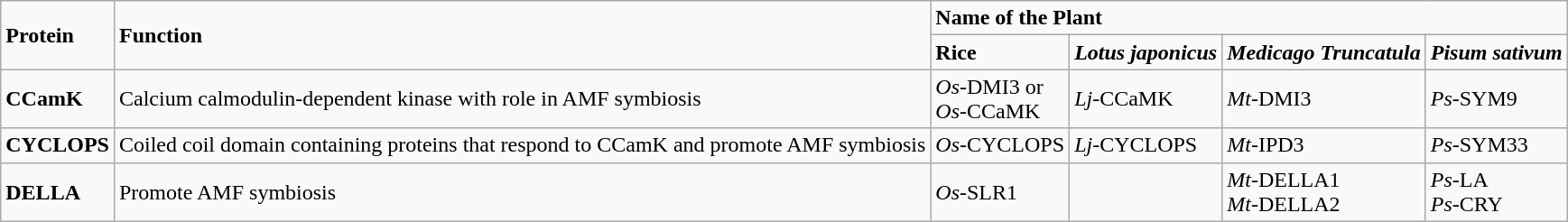<table class="wikitable">
<tr>
<td rowspan="2"><strong>Protein</strong></td>
<td rowspan="2"><strong>Function</strong></td>
<td colspan="4"><strong>Name of the Plant</strong></td>
</tr>
<tr>
<td><strong>Rice</strong></td>
<td><strong><em>Lotus  japonicus</em></strong></td>
<td><strong><em>Medicago  Truncatula</em></strong></td>
<td><strong><em>Pisum  sativum</em></strong></td>
</tr>
<tr>
<td><strong>CCamK</strong></td>
<td>Calcium calmodulin-dependent kinase with role in AMF  symbiosis</td>
<td><em>Os-</em>DMI3 or<br><em>Os</em>-CCaMK</td>
<td><em>Lj-</em>CCaMK</td>
<td><em>Mt-</em>DMI3</td>
<td><em>Ps-</em>SYM9</td>
</tr>
<tr>
<td><strong>CYCLOPS</strong></td>
<td>Coiled coil domain  containing proteins that respond to CCamK and promote AMF symbiosis</td>
<td><em>Os</em>-CYCLOPS</td>
<td><em>Lj-</em>CYCLOPS</td>
<td><em>Mt-</em>IPD3</td>
<td><em>Ps-</em>SYM33</td>
</tr>
<tr>
<td><strong>DELLA</strong></td>
<td>Promote AMF symbiosis</td>
<td><em>Os-</em>SLR1</td>
<td></td>
<td><em>Mt-</em>DELLA1<br><em>Mt</em>-DELLA2</td>
<td><em>Ps-</em>LA<br><em>Ps-</em>CRY</td>
</tr>
</table>
